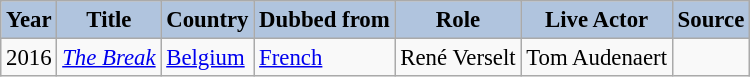<table class="wikitable sortable plainrowheaders" style="width=95%;  font-size: 95%;">
<tr>
<th style="background:#b0c4de;">Year </th>
<th style="background:#b0c4de;">Title</th>
<th style="background:#b0c4de;">Country</th>
<th style="background:#b0c4de;">Dubbed from</th>
<th style="background:#b0c4de;">Role </th>
<th style="background:#b0c4de;" class="unsortable">Live Actor</th>
<th style="background:#b0c4de;" class="unsortable">Source</th>
</tr>
<tr>
<td>2016</td>
<td><em><a href='#'>The Break</a></em></td>
<td><a href='#'>Belgium</a></td>
<td><a href='#'>French</a></td>
<td>René Verselt</td>
<td>Tom Audenaert</td>
<td></td>
</tr>
</table>
